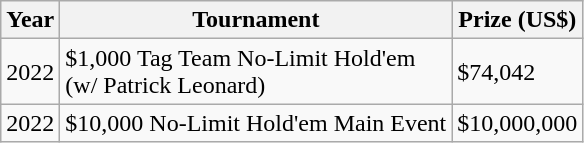<table class="wikitable">
<tr>
<th>Year</th>
<th>Tournament</th>
<th>Prize (US$)</th>
</tr>
<tr>
<td>2022</td>
<td>$1,000 Tag Team No-Limit Hold'em<br>(w/ Patrick Leonard)</td>
<td>$74,042</td>
</tr>
<tr>
<td>2022</td>
<td>$10,000 No-Limit Hold'em Main Event</td>
<td>$10,000,000</td>
</tr>
</table>
